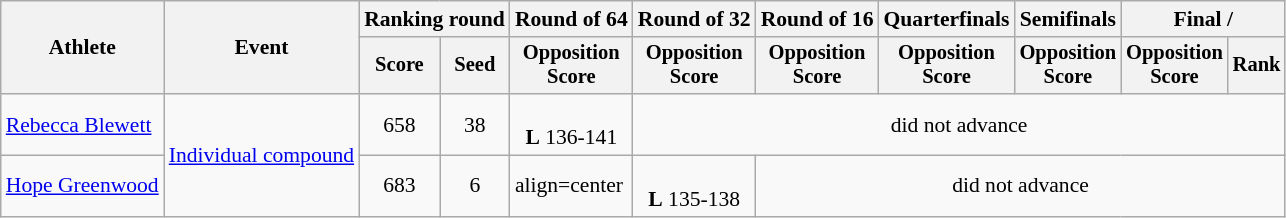<table class="wikitable" style="font-size:90%">
<tr>
<th rowspan="2">Athlete</th>
<th rowspan="2">Event</th>
<th colspan="2">Ranking round</th>
<th>Round of 64</th>
<th>Round of 32</th>
<th>Round of 16</th>
<th>Quarterfinals</th>
<th>Semifinals</th>
<th colspan="2">Final / </th>
</tr>
<tr style="font-size:95%">
<th>Score</th>
<th>Seed</th>
<th>Opposition<br>Score</th>
<th>Opposition<br>Score</th>
<th>Opposition<br>Score</th>
<th>Opposition<br>Score</th>
<th>Opposition<br>Score</th>
<th>Opposition<br>Score</th>
<th>Rank</th>
</tr>
<tr>
<td align=left><a href='#'>Rebecca Blewett</a></td>
<td align=left rowspan=2><a href='#'>Individual compound</a></td>
<td align=center>658</td>
<td align=center>38</td>
<td align=center><br><strong>L</strong> 136-141</td>
<td align=center colspan=6>did not advance</td>
</tr>
<tr>
<td align=left><a href='#'>Hope Greenwood</a></td>
<td align=center>683</td>
<td align=center>6</td>
<td>align=center </td>
<td align=center><br><strong>L</strong> 135-138</td>
<td align=center colspan=5>did not advance</td>
</tr>
</table>
